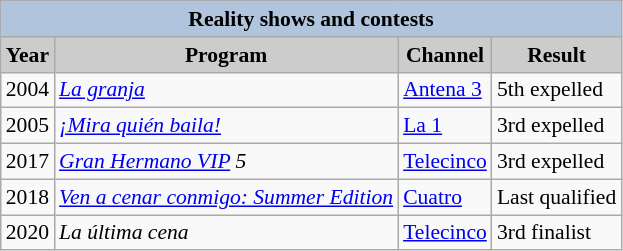<table class="wikitable" style="font-size: 90%;">
<tr>
<th colspan="4" style="background:#B0C4DE;">Reality shows and contests</th>
</tr>
<tr>
<th style="background: #CCCCCC;">Year</th>
<th style="background: #CCCCCC;">Program</th>
<th style="background: #CCCCCC;">Channel</th>
<th style="background: #CCCCCC;">Result</th>
</tr>
<tr>
<td>2004</td>
<td><em><a href='#'>La granja</a></em></td>
<td><a href='#'>Antena 3</a></td>
<td>5th expelled</td>
</tr>
<tr>
<td>2005</td>
<td><em><a href='#'>¡Mira quién baila!</a></em></td>
<td><a href='#'>La 1</a></td>
<td>3rd expelled</td>
</tr>
<tr>
<td>2017</td>
<td><em><a href='#'>Gran Hermano VIP</a> 5</em></td>
<td><a href='#'>Telecinco</a></td>
<td>3rd expelled</td>
</tr>
<tr>
<td>2018</td>
<td><em><a href='#'>Ven a cenar conmigo: Summer Edition</a></em></td>
<td><a href='#'>Cuatro</a></td>
<td>Last qualified</td>
</tr>
<tr>
<td>2020</td>
<td><em>La última cena</em></td>
<td><a href='#'>Telecinco</a></td>
<td>3rd finalist</td>
</tr>
</table>
